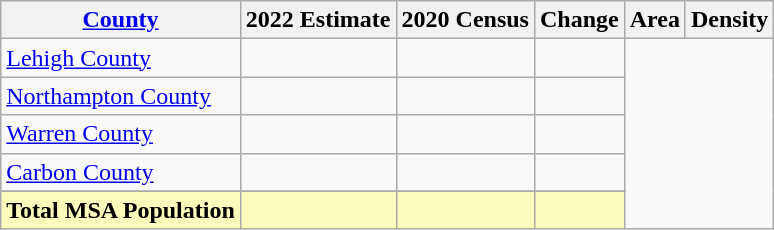<table class="wikitable sortable">
<tr>
<th><a href='#'>County</a></th>
<th>2022 Estimate</th>
<th>2020 Census</th>
<th>Change</th>
<th>Area</th>
<th>Density</th>
</tr>
<tr>
<td><a href='#'>Lehigh County</a></td>
<td></td>
<td></td>
<td></td>
</tr>
<tr>
<td><a href='#'>Northampton County</a></td>
<td></td>
<td></td>
<td></td>
</tr>
<tr>
<td><a href='#'>Warren County</a></td>
<td></td>
<td></td>
<td></td>
</tr>
<tr>
<td><a href='#'>Carbon County</a></td>
<td></td>
<td></td>
<td></td>
</tr>
<tr>
</tr>
<tr class=sortbottom style="background:#fbfbbb">
<td><strong>Total MSA Population</strong></td>
<td></td>
<td></td>
<td></td>
</tr>
</table>
